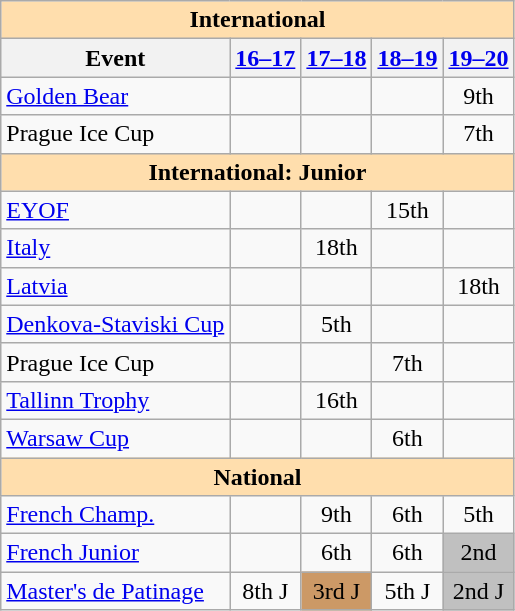<table class="wikitable" style="text-align:center">
<tr>
<th colspan="5" style="background-color: #ffdead; " align="center">International </th>
</tr>
<tr>
<th>Event</th>
<th><a href='#'>16–17</a></th>
<th><a href='#'>17–18</a></th>
<th><a href='#'>18–19</a></th>
<th><a href='#'>19–20</a></th>
</tr>
<tr>
<td align=left><a href='#'>Golden Bear</a></td>
<td></td>
<td></td>
<td></td>
<td>9th</td>
</tr>
<tr>
<td align=left>Prague Ice Cup</td>
<td></td>
<td></td>
<td></td>
<td>7th</td>
</tr>
<tr>
<th colspan="5" style="background-color: #ffdead; " align="center">International: Junior </th>
</tr>
<tr>
<td align=left><a href='#'>EYOF</a></td>
<td></td>
<td></td>
<td>15th</td>
<td></td>
</tr>
<tr>
<td align=left> <a href='#'>Italy</a></td>
<td></td>
<td>18th</td>
<td></td>
<td></td>
</tr>
<tr>
<td align=left> <a href='#'>Latvia</a></td>
<td></td>
<td></td>
<td></td>
<td>18th</td>
</tr>
<tr>
<td align=left><a href='#'>Denkova-Staviski Cup</a></td>
<td></td>
<td>5th</td>
<td></td>
<td></td>
</tr>
<tr>
<td align=left>Prague Ice Cup</td>
<td></td>
<td></td>
<td>7th</td>
<td></td>
</tr>
<tr>
<td align=left><a href='#'>Tallinn Trophy</a></td>
<td></td>
<td>16th</td>
<td></td>
<td></td>
</tr>
<tr>
<td align=left><a href='#'>Warsaw Cup</a></td>
<td></td>
<td></td>
<td>6th</td>
<td></td>
</tr>
<tr>
<th colspan="5" style="background-color: #ffdead; " align="center">National </th>
</tr>
<tr>
<td align="left"><a href='#'>French Champ.</a></td>
<td></td>
<td>9th</td>
<td>6th</td>
<td>5th</td>
</tr>
<tr>
<td align="left"><a href='#'>French Junior</a></td>
<td></td>
<td>6th</td>
<td>6th</td>
<td bgcolor="silver">2nd</td>
</tr>
<tr>
<td align="left"><a href='#'>Master's de Patinage</a></td>
<td>8th J</td>
<td bgcolor="cc9966">3rd J</td>
<td>5th J</td>
<td bgcolor="silver">2nd J</td>
</tr>
</table>
